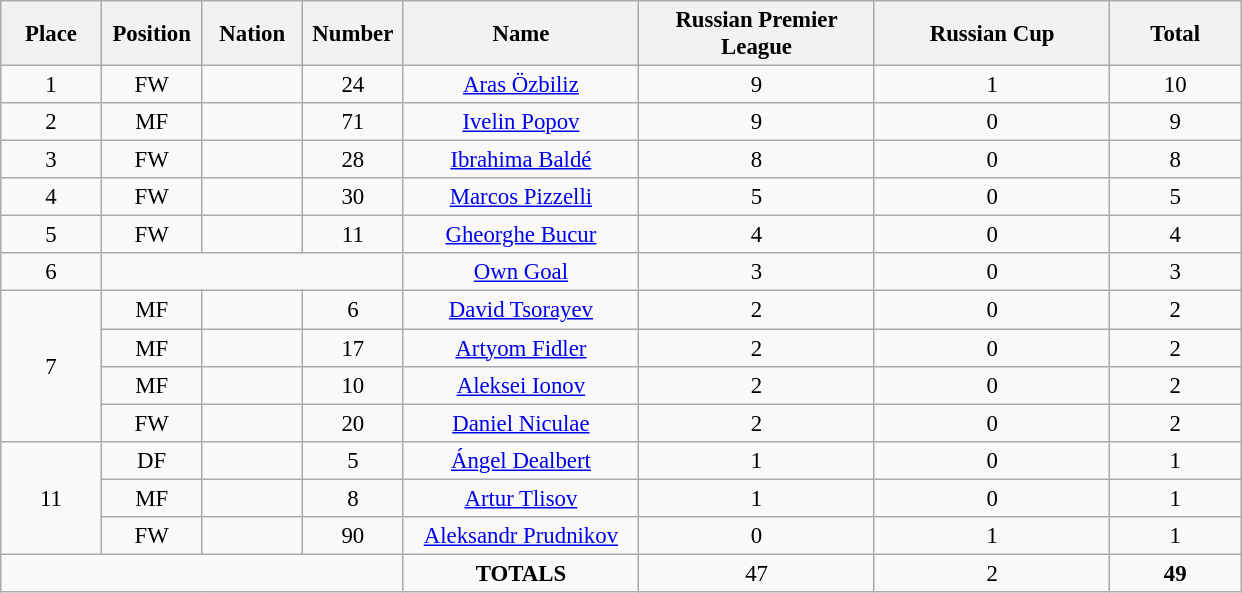<table class="wikitable" style="font-size: 95%; text-align: center;">
<tr>
<th width=60>Place</th>
<th width=60>Position</th>
<th width=60>Nation</th>
<th width=60>Number</th>
<th width=150>Name</th>
<th width=150>Russian Premier League</th>
<th width=150>Russian Cup</th>
<th width=80>Total</th>
</tr>
<tr>
<td>1</td>
<td>FW</td>
<td></td>
<td>24</td>
<td><a href='#'>Aras Özbiliz</a></td>
<td>9</td>
<td>1</td>
<td>10</td>
</tr>
<tr>
<td>2</td>
<td>MF</td>
<td></td>
<td>71</td>
<td><a href='#'>Ivelin Popov</a></td>
<td>9</td>
<td>0</td>
<td>9</td>
</tr>
<tr>
<td>3</td>
<td>FW</td>
<td></td>
<td>28</td>
<td><a href='#'>Ibrahima Baldé</a></td>
<td>8</td>
<td>0</td>
<td>8</td>
</tr>
<tr>
<td>4</td>
<td>FW</td>
<td></td>
<td>30</td>
<td><a href='#'>Marcos Pizzelli</a></td>
<td>5</td>
<td>0</td>
<td>5</td>
</tr>
<tr>
<td>5</td>
<td>FW</td>
<td></td>
<td>11</td>
<td><a href='#'>Gheorghe Bucur</a></td>
<td>4</td>
<td>0</td>
<td>4</td>
</tr>
<tr>
<td>6</td>
<td colspan="3"></td>
<td><a href='#'>Own Goal</a></td>
<td>3</td>
<td>0</td>
<td>3</td>
</tr>
<tr>
<td rowspan="4">7</td>
<td>MF</td>
<td></td>
<td>6</td>
<td><a href='#'>David Tsorayev</a></td>
<td>2</td>
<td>0</td>
<td>2</td>
</tr>
<tr>
<td>MF</td>
<td></td>
<td>17</td>
<td><a href='#'>Artyom Fidler</a></td>
<td>2</td>
<td>0</td>
<td>2</td>
</tr>
<tr>
<td>MF</td>
<td></td>
<td>10</td>
<td><a href='#'>Aleksei Ionov</a></td>
<td>2</td>
<td>0</td>
<td>2</td>
</tr>
<tr>
<td>FW</td>
<td></td>
<td>20</td>
<td><a href='#'>Daniel Niculae</a></td>
<td>2</td>
<td>0</td>
<td>2</td>
</tr>
<tr>
<td rowspan="3">11</td>
<td>DF</td>
<td></td>
<td>5</td>
<td><a href='#'>Ángel Dealbert</a></td>
<td>1</td>
<td>0</td>
<td>1</td>
</tr>
<tr>
<td>MF</td>
<td></td>
<td>8</td>
<td><a href='#'>Artur Tlisov</a></td>
<td>1</td>
<td>0</td>
<td>1</td>
</tr>
<tr>
<td>FW</td>
<td></td>
<td>90</td>
<td><a href='#'>Aleksandr Prudnikov</a></td>
<td>0</td>
<td>1</td>
<td>1</td>
</tr>
<tr>
<td colspan="4"></td>
<td><strong>TOTALS</strong></td>
<td>47</td>
<td>2</td>
<td><strong>49</strong></td>
</tr>
</table>
